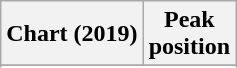<table class="wikitable sortable plainrowheaders" style="text-align:center;" border="1">
<tr>
<th scope="col">Chart (2019)</th>
<th scope="col">Peak<br>position</th>
</tr>
<tr>
</tr>
<tr>
</tr>
</table>
